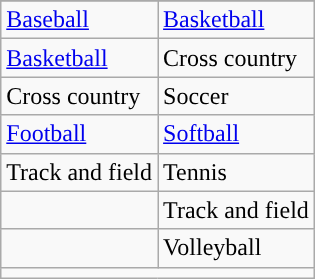<table class="wikitable" style=" ">
<tr>
</tr>
<tr>
<td><a href='#'>Baseball</a></td>
<td><a href='#'>Basketball</a></td>
</tr>
<tr>
<td><a href='#'>Basketball</a></td>
<td>Cross country</td>
</tr>
<tr>
<td>Cross country</td>
<td>Soccer</td>
</tr>
<tr>
<td><a href='#'>Football</a></td>
<td><a href='#'>Softball</a></td>
</tr>
<tr>
<td>Track and field</td>
<td>Tennis</td>
</tr>
<tr>
<td></td>
<td>Track and field</td>
</tr>
<tr>
<td></td>
<td>Volleyball</td>
</tr>
<tr>
<td colspan="2"></td>
</tr>
</table>
